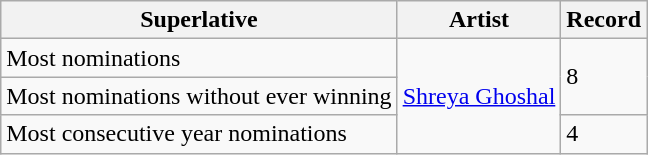<table class="wikitable">
<tr>
<th>Superlative</th>
<th>Artist</th>
<th>Record</th>
</tr>
<tr>
<td>Most nominations</td>
<td rowspan="3"><a href='#'>Shreya Ghoshal</a></td>
<td rowspan="2">8</td>
</tr>
<tr>
<td>Most nominations without ever winning</td>
</tr>
<tr>
<td>Most consecutive year nominations</td>
<td>4</td>
</tr>
</table>
